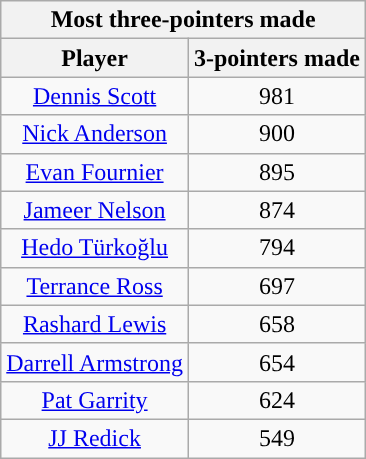<table class="wikitable sortable" style="text-align:center">
<tr>
<th colspan="2" style="text-align:center; ">Most three-pointers made</th>
</tr>
<tr>
<th style="text-align:center; ">Player</th>
<th style="text-align:center; ">3-pointers made</th>
</tr>
<tr>
<td><a href='#'>Dennis Scott</a></td>
<td>981</td>
</tr>
<tr>
<td><a href='#'>Nick Anderson</a></td>
<td>900</td>
</tr>
<tr>
<td><a href='#'>Evan Fournier</a></td>
<td>895</td>
</tr>
<tr>
<td><a href='#'>Jameer Nelson</a></td>
<td>874</td>
</tr>
<tr>
<td><a href='#'>Hedo Türkoğlu</a></td>
<td>794</td>
</tr>
<tr>
<td><a href='#'>Terrance Ross</a></td>
<td>697</td>
</tr>
<tr>
<td><a href='#'>Rashard Lewis</a></td>
<td>658</td>
</tr>
<tr>
<td><a href='#'>Darrell Armstrong</a></td>
<td>654</td>
</tr>
<tr>
<td><a href='#'>Pat Garrity</a></td>
<td>624</td>
</tr>
<tr>
<td><a href='#'>JJ Redick</a></td>
<td>549</td>
</tr>
</table>
